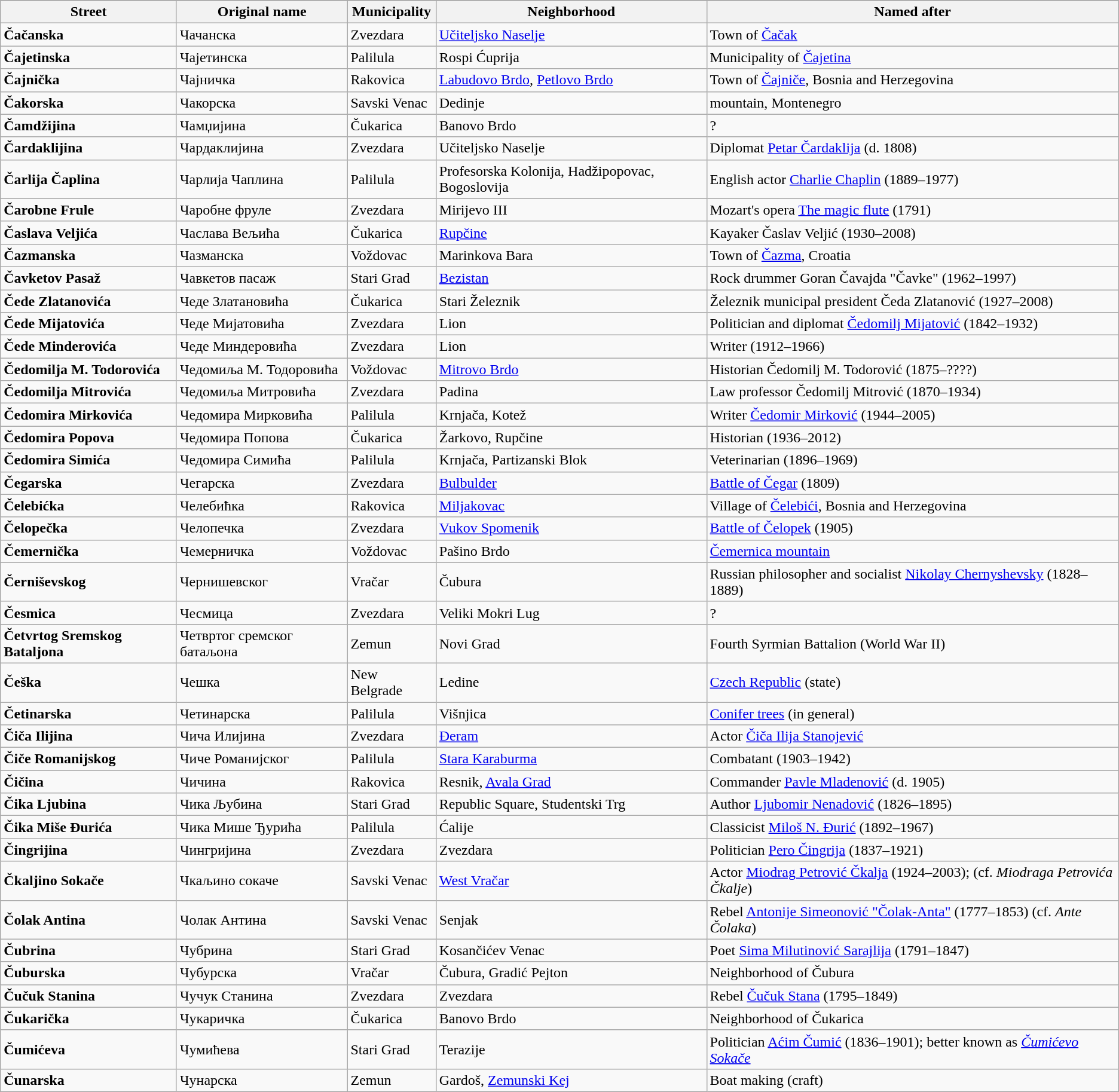<table class="wikitable sortable">
<tr style="background-color:#DDDDDD;text-align:center;">
</tr>
<tr>
<th>Street</th>
<th>Original name</th>
<th>Municipality</th>
<th>Neighborhood</th>
<th>Named after</th>
</tr>
<tr>
<td><strong>Čačanska</strong></td>
<td>Чачанска</td>
<td>Zvezdara</td>
<td><a href='#'>Učiteljsko Naselje</a></td>
<td>Town of <a href='#'>Čačak</a></td>
</tr>
<tr>
<td><strong>Čajetinska</strong></td>
<td>Чајетинска</td>
<td>Palilula</td>
<td>Rospi Ćuprija</td>
<td>Municipality of <a href='#'>Čajetina</a></td>
</tr>
<tr>
<td><strong>Čajnička</strong></td>
<td>Чајничка</td>
<td>Rakovica</td>
<td><a href='#'>Labudovo Brdo</a>, <a href='#'>Petlovo Brdo</a></td>
<td>Town of <a href='#'>Čajniče</a>, Bosnia and Herzegovina</td>
</tr>
<tr>
<td><strong>Čakorska</strong></td>
<td>Чакорска</td>
<td>Savski Venac</td>
<td>Dedinje</td>
<td> mountain, Montenegro</td>
</tr>
<tr>
<td><strong>Čamdžijina</strong></td>
<td>Чамџијина</td>
<td>Čukarica</td>
<td>Banovo Brdo</td>
<td>?</td>
</tr>
<tr>
<td><strong>Čardaklijina</strong></td>
<td>Чардаклијина</td>
<td>Zvezdara</td>
<td>Učiteljsko Naselje</td>
<td>Diplomat <a href='#'>Petar Čardaklija</a> (d. 1808)</td>
</tr>
<tr>
<td><strong>Čarlija Čaplina</strong></td>
<td>Чарлија Чаплина</td>
<td>Palilula</td>
<td>Profesorska Kolonija, Hadžipopovac, Bogoslovija</td>
<td>English actor <a href='#'>Charlie Chaplin</a> (1889–1977)</td>
</tr>
<tr>
<td><strong>Čarobne Frule</strong></td>
<td>Чаробне фруле</td>
<td>Zvezdara</td>
<td>Mirijevo III</td>
<td>Mozart's opera <a href='#'>The magic flute</a> (1791)</td>
</tr>
<tr>
<td><strong>Časlava Veljića</strong></td>
<td>Часлава Вељића</td>
<td>Čukarica</td>
<td><a href='#'>Rupčine</a></td>
<td>Kayaker Časlav Veljić (1930–2008)</td>
</tr>
<tr>
<td><strong>Čazmanska</strong></td>
<td>Чазманска</td>
<td>Voždovac</td>
<td>Marinkova Bara</td>
<td>Town of <a href='#'>Čazma</a>, Croatia</td>
</tr>
<tr>
<td><strong>Čavketov Pasaž</strong></td>
<td>Чавкетов пасаж</td>
<td>Stari Grad</td>
<td><a href='#'>Bezistan</a></td>
<td>Rock drummer Goran Čavajda "Čavke" (1962–1997)</td>
</tr>
<tr>
<td><strong>Čede Zlatanovića</strong></td>
<td>Чеде Златановића</td>
<td>Čukarica</td>
<td>Stari Železnik</td>
<td>Železnik municipal president Čeda Zlatanović (1927–2008)</td>
</tr>
<tr>
<td><strong>Čede Mijatovića</strong></td>
<td>Чеде Мијатовића</td>
<td>Zvezdara</td>
<td>Lion</td>
<td>Politician and diplomat <a href='#'>Čedomilj Mijatović</a> (1842–1932)</td>
</tr>
<tr>
<td><strong>Čede Minderovića</strong></td>
<td>Чеде Миндеровића</td>
<td>Zvezdara</td>
<td>Lion</td>
<td>Writer  (1912–1966)</td>
</tr>
<tr>
<td><strong>Čedomilja M. Todorovića</strong></td>
<td>Чедомиља М. Тодоровића</td>
<td>Voždovac</td>
<td><a href='#'>Mitrovo Brdo</a></td>
<td>Historian Čedomilj M. Todorović (1875–????)</td>
</tr>
<tr>
<td><strong>Čedomilja Mitrovića</strong></td>
<td>Чедомиља Митровића</td>
<td>Zvezdara</td>
<td>Padina</td>
<td>Law professor Čedomilj Mitrović (1870–1934)</td>
</tr>
<tr>
<td><strong>Čedomira Mirkovića</strong></td>
<td>Чедомира Мирковића</td>
<td>Palilula</td>
<td>Krnjača, Kotež</td>
<td>Writer <a href='#'>Čedomir Mirković</a> (1944–2005)</td>
</tr>
<tr>
<td><strong>Čedomira Popova</strong></td>
<td>Чедомира Попова</td>
<td>Čukarica</td>
<td>Žarkovo, Rupčine</td>
<td>Historian  (1936–2012)</td>
</tr>
<tr>
<td><strong>Čedomira Simića</strong></td>
<td>Чедомира Симића</td>
<td>Palilula</td>
<td>Krnjača, Partizanski Blok</td>
<td>Veterinarian  (1896–1969)</td>
</tr>
<tr>
<td><strong>Čegarska</strong></td>
<td>Чегарска</td>
<td>Zvezdara</td>
<td><a href='#'>Bulbulder</a></td>
<td><a href='#'>Battle of Čegar</a> (1809)</td>
</tr>
<tr>
<td><strong>Čelebićka</strong></td>
<td>Челебићка</td>
<td>Rakovica</td>
<td><a href='#'>Miljakovac</a></td>
<td>Village of <a href='#'>Čelebići</a>, Bosnia and Herzegovina</td>
</tr>
<tr>
<td><strong>Čelopečka</strong></td>
<td>Челопечка</td>
<td>Zvezdara</td>
<td><a href='#'>Vukov Spomenik</a></td>
<td><a href='#'>Battle of Čelopek</a> (1905)</td>
</tr>
<tr>
<td><strong>Čemernička</strong></td>
<td>Чемерничка</td>
<td>Voždovac</td>
<td>Pašino Brdo</td>
<td><a href='#'>Čemernica mountain</a></td>
</tr>
<tr>
<td><strong>Černiševskog</strong></td>
<td>Чернишевског</td>
<td>Vračar</td>
<td>Čubura</td>
<td>Russian philosopher and socialist <a href='#'>Nikolay Chernyshevsky</a> (1828–1889)</td>
</tr>
<tr>
<td><strong>Česmica</strong></td>
<td>Чесмица</td>
<td>Zvezdara</td>
<td>Veliki Mokri Lug</td>
<td>?</td>
</tr>
<tr>
<td><strong>Četvrtog Sremskog Bataljona</strong></td>
<td>Четвртог сремског батаљона</td>
<td>Zemun</td>
<td>Novi Grad</td>
<td>Fourth Syrmian Battalion (World War II)</td>
</tr>
<tr>
<td><strong>Češka</strong></td>
<td>Чешка</td>
<td>New Belgrade</td>
<td>Ledine</td>
<td><a href='#'>Czech Republic</a> (state)</td>
</tr>
<tr>
<td><strong>Četinarska</strong></td>
<td>Четинарска</td>
<td>Palilula</td>
<td>Višnjica</td>
<td><a href='#'>Conifer trees</a> (in general)</td>
</tr>
<tr>
<td><strong>Čiča Ilijina</strong></td>
<td>Чича Илијина</td>
<td>Zvezdara</td>
<td><a href='#'>Đeram</a></td>
<td>Actor <a href='#'>Čiča Ilija Stanojević</a></td>
</tr>
<tr>
<td><strong>Čiče Romanijskog</strong></td>
<td>Чиче Романијског</td>
<td>Palilula</td>
<td><a href='#'>Stara Karaburma</a></td>
<td>Combatant  (1903–1942)</td>
</tr>
<tr>
<td><strong>Čičina</strong></td>
<td>Чичина</td>
<td>Rakovica</td>
<td>Resnik, <a href='#'>Avala Grad</a></td>
<td>Commander <a href='#'>Pavle Mladenović</a> (d. 1905)</td>
</tr>
<tr>
<td><strong>Čika Ljubina</strong></td>
<td>Чика Љубина</td>
<td>Stari Grad</td>
<td>Republic Square, Studentski Trg</td>
<td>Author <a href='#'>Ljubomir Nenadović</a> (1826–1895)</td>
</tr>
<tr>
<td><strong>Čika Miše Đurića</strong></td>
<td>Чика Мише Ђурића</td>
<td>Palilula</td>
<td>Ćalije</td>
<td>Classicist <a href='#'>Miloš N. Đurić</a> (1892–1967)</td>
</tr>
<tr>
<td><strong>Čingrijina</strong></td>
<td>Чингријина</td>
<td>Zvezdara</td>
<td>Zvezdara</td>
<td>Politician <a href='#'>Pero Čingrija</a> (1837–1921)</td>
</tr>
<tr>
<td><strong>Čkaljino Sokače</strong></td>
<td>Чкаљино сокаче</td>
<td>Savski Venac</td>
<td><a href='#'>West Vračar</a></td>
<td>Actor <a href='#'>Miodrag Petrović Čkalja</a> (1924–2003); (cf. <em>Miodraga Petrovića Čkalje</em>)</td>
</tr>
<tr>
<td><strong>Čolak Antina</strong></td>
<td>Чолак Антина</td>
<td>Savski Venac</td>
<td>Senjak</td>
<td>Rebel <a href='#'>Antonije Simeonović "Čolak-Anta"</a> (1777–1853) (cf. <em>Ante Čolaka</em>)</td>
</tr>
<tr>
<td><strong>Čubrina</strong></td>
<td>Чубрина</td>
<td>Stari Grad</td>
<td>Kosančićev Venac</td>
<td>Poet <a href='#'>Sima Milutinović Sarajlija</a> (1791–1847)</td>
</tr>
<tr>
<td><strong>Čuburska</strong></td>
<td>Чубурска</td>
<td>Vračar</td>
<td>Čubura, Gradić Pejton</td>
<td>Neighborhood of Čubura</td>
</tr>
<tr>
<td><strong>Čučuk Stanina</strong></td>
<td>Чучук Станина</td>
<td>Zvezdara</td>
<td>Zvezdara</td>
<td>Rebel <a href='#'>Čučuk Stana</a> (1795–1849)</td>
</tr>
<tr>
<td><strong>Čukarička</strong></td>
<td>Чукаричка</td>
<td>Čukarica</td>
<td>Banovo Brdo</td>
<td>Neighborhood of Čukarica</td>
</tr>
<tr>
<td><strong>Čumićeva</strong></td>
<td>Чумићева</td>
<td>Stari Grad</td>
<td>Terazije</td>
<td>Politician <a href='#'>Aćim Čumić</a> (1836–1901); better known as <em><a href='#'>Čumićevo Sokače</a></em></td>
</tr>
<tr>
<td><strong>Čunarska</strong></td>
<td>Чунарска</td>
<td>Zemun</td>
<td>Gardoš, <a href='#'>Zemunski Kej</a></td>
<td>Boat making (craft)</td>
</tr>
</table>
